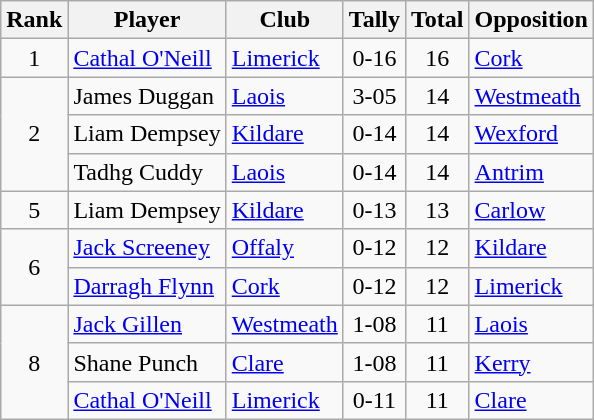<table class="wikitable">
<tr>
<th>Rank</th>
<th>Player</th>
<th>Club</th>
<th>Tally</th>
<th>Total</th>
<th>Opposition</th>
</tr>
<tr>
<td rowspan="1" style="text-align:center;">1</td>
<td><a href='#'>Cathal O'Neill</a></td>
<td><a href='#'>Limerick</a></td>
<td align=center>0-16</td>
<td align=center>16</td>
<td><a href='#'>Cork</a></td>
</tr>
<tr>
<td rowspan="3" style="text-align:center;">2</td>
<td>James Duggan</td>
<td><a href='#'>Laois</a></td>
<td align=center>3-05</td>
<td align=center>14</td>
<td><a href='#'>Westmeath</a></td>
</tr>
<tr>
<td>Liam Dempsey</td>
<td><a href='#'>Kildare</a></td>
<td align=center>0-14</td>
<td align=center>14</td>
<td><a href='#'>Wexford</a></td>
</tr>
<tr>
<td>Tadhg Cuddy</td>
<td><a href='#'>Laois</a></td>
<td align=center>0-14</td>
<td align=center>14</td>
<td><a href='#'>Antrim</a></td>
</tr>
<tr>
<td rowspan="1" style="text-align:center;">5</td>
<td>Liam Dempsey</td>
<td><a href='#'>Kildare</a></td>
<td align=center>0-13</td>
<td align=center>13</td>
<td><a href='#'>Carlow</a></td>
</tr>
<tr>
<td rowspan="2" style="text-align:center;">6</td>
<td><a href='#'>Jack Screeney</a></td>
<td><a href='#'>Offaly</a></td>
<td align=center>0-12</td>
<td align=center>12</td>
<td><a href='#'>Kildare</a></td>
</tr>
<tr>
<td><a href='#'>Darragh Flynn</a></td>
<td><a href='#'>Cork</a></td>
<td align=center>0-12</td>
<td align=center>12</td>
<td><a href='#'>Limerick</a></td>
</tr>
<tr>
<td rowspan="3" style="text-align:center;">8</td>
<td><a href='#'>Jack Gillen</a></td>
<td><a href='#'>Westmeath</a></td>
<td align=center>1-08</td>
<td align=center>11</td>
<td><a href='#'>Laois</a></td>
</tr>
<tr>
<td>Shane Punch</td>
<td><a href='#'>Clare</a></td>
<td align=center>1-08</td>
<td align=center>11</td>
<td><a href='#'>Kerry</a></td>
</tr>
<tr>
<td><a href='#'>Cathal O'Neill</a></td>
<td><a href='#'>Limerick</a></td>
<td align=center>0-11</td>
<td align=center>11</td>
<td><a href='#'>Clare</a></td>
</tr>
</table>
